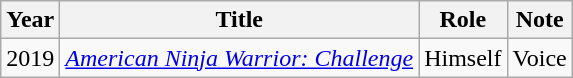<table class="wikitable">
<tr>
<th>Year</th>
<th>Title</th>
<th>Role</th>
<th>Note</th>
</tr>
<tr>
<td>2019</td>
<td><em><a href='#'>American Ninja Warrior: Challenge</a></em></td>
<td>Himself</td>
<td>Voice</td>
</tr>
</table>
